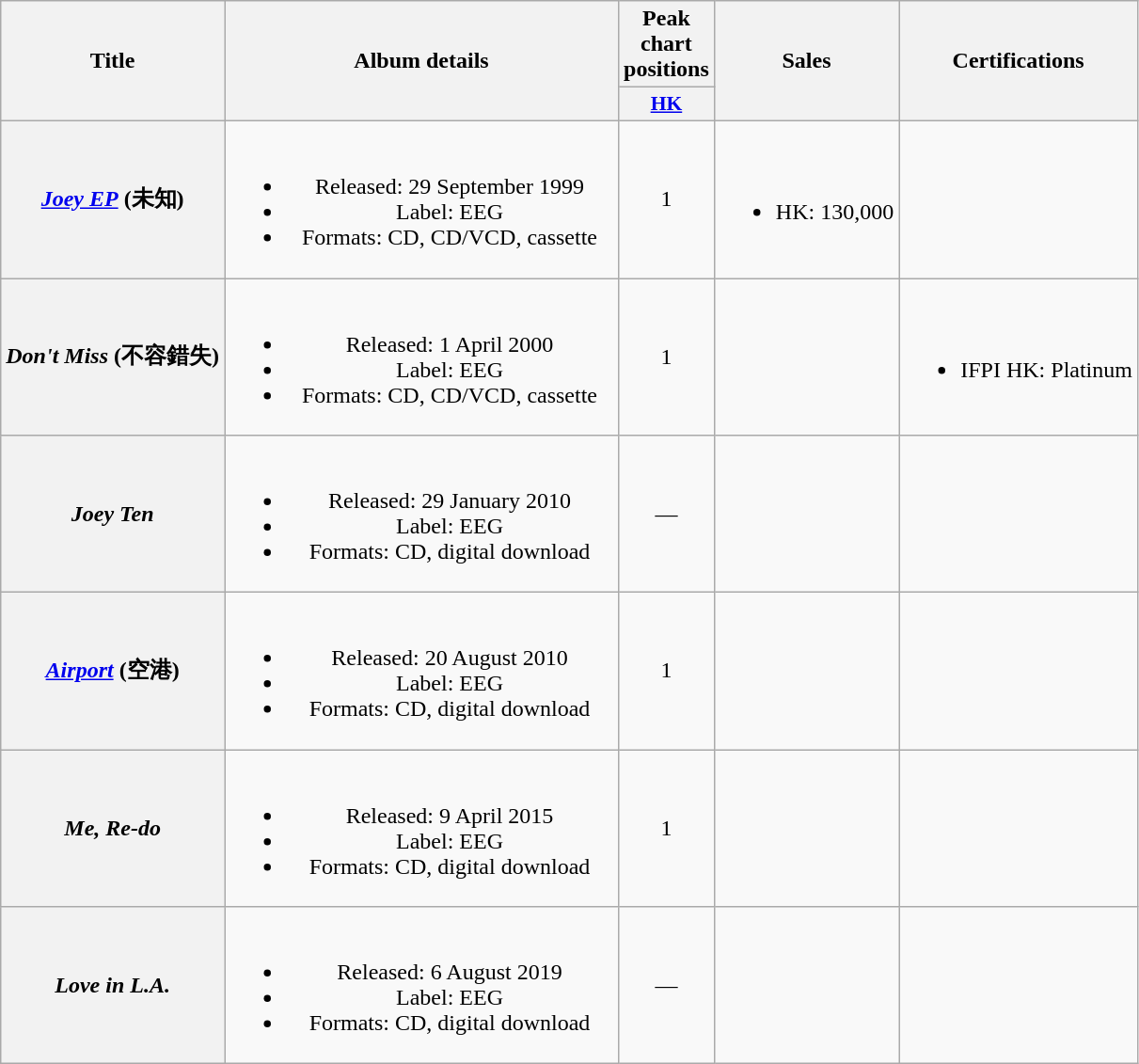<table class="wikitable plainrowheaders" style="text-align:center;">
<tr>
<th rowspan="2">Title</th>
<th rowspan="2" style="width:17em;">Album details</th>
<th>Peak chart positions</th>
<th rowspan="2">Sales</th>
<th rowspan="2">Certifications</th>
</tr>
<tr>
<th scope="col" style="width:3em;font-size:90%;"><a href='#'>HK</a><br></th>
</tr>
<tr>
<th scope="row"><em><a href='#'>Joey EP</a></em> (未知)</th>
<td><br><ul><li>Released: 29 September 1999</li><li>Label: EEG</li><li>Formats: CD, CD/VCD, cassette</li></ul></td>
<td>1</td>
<td><br><ul><li>HK: 130,000</li></ul></td>
<td align="center"></td>
</tr>
<tr>
<th scope="row"><em>Don't Miss</em> (不容錯失)</th>
<td><br><ul><li>Released: 1 April 2000</li><li>Label: EEG</li><li>Formats: CD, CD/VCD, cassette</li></ul></td>
<td>1</td>
<td></td>
<td align="center"><br><ul><li>IFPI HK: Platinum</li></ul></td>
</tr>
<tr>
<th scope="row"><em>Joey Ten</em></th>
<td><br><ul><li>Released: 29 January 2010</li><li>Label: EEG</li><li>Formats: CD, digital download</li></ul></td>
<td>—</td>
<td></td>
<td align="center"></td>
</tr>
<tr>
<th scope="row"><em><a href='#'>Airport</a></em> (空港)</th>
<td><br><ul><li>Released: 20 August 2010</li><li>Label: EEG</li><li>Formats: CD, digital download</li></ul></td>
<td>1</td>
<td></td>
<td align="center"></td>
</tr>
<tr>
<th scope="row"><em>Me, Re-do</em></th>
<td><br><ul><li>Released: 9 April 2015</li><li>Label: EEG</li><li>Formats: CD, digital download</li></ul></td>
<td>1</td>
<td></td>
<td align="center"></td>
</tr>
<tr>
<th scope="row"><em>Love in L.A.</em></th>
<td><br><ul><li>Released: 6 August 2019</li><li>Label: EEG</li><li>Formats: CD, digital download</li></ul></td>
<td>—</td>
<td></td>
<td align="center"></td>
</tr>
</table>
